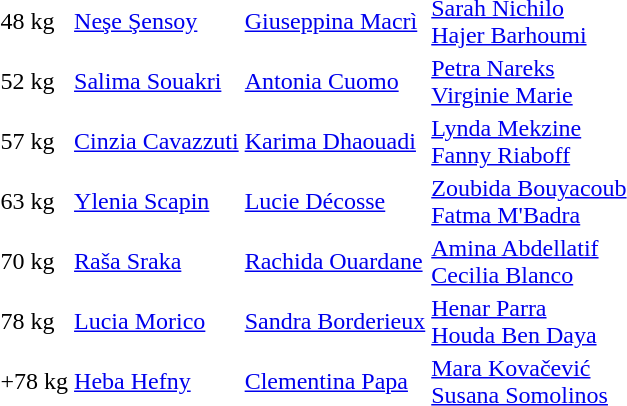<table>
<tr>
<td>48 kg</td>
<td> <a href='#'>Neşe Şensoy</a></td>
<td> <a href='#'>Giuseppina Macrì</a></td>
<td> <a href='#'>Sarah Nichilo</a> <br>  <a href='#'>Hajer Barhoumi</a></td>
</tr>
<tr>
<td>52 kg</td>
<td> <a href='#'>Salima Souakri</a></td>
<td> <a href='#'>Antonia Cuomo</a></td>
<td> <a href='#'>Petra Nareks</a> <br>  <a href='#'>Virginie Marie</a></td>
</tr>
<tr>
<td>57 kg</td>
<td> <a href='#'>Cinzia Cavazzuti</a></td>
<td> <a href='#'>Karima Dhaouadi</a></td>
<td> <a href='#'>Lynda Mekzine</a> <br>  <a href='#'>Fanny Riaboff</a></td>
</tr>
<tr>
<td>63 kg</td>
<td> <a href='#'>Ylenia Scapin</a></td>
<td> <a href='#'>Lucie Décosse</a></td>
<td> <a href='#'>Zoubida Bouyacoub</a> <br>  <a href='#'>Fatma M'Badra</a></td>
</tr>
<tr>
<td>70 kg</td>
<td> <a href='#'>Raša Sraka</a></td>
<td> <a href='#'>Rachida Ouardane</a></td>
<td> <a href='#'>Amina Abdellatif</a> <br>  <a href='#'>Cecilia Blanco</a></td>
</tr>
<tr>
<td>78 kg</td>
<td> <a href='#'>Lucia Morico</a></td>
<td> <a href='#'>Sandra Borderieux</a></td>
<td> <a href='#'>Henar Parra</a> <br>  <a href='#'>Houda Ben Daya</a></td>
</tr>
<tr>
<td>+78 kg</td>
<td> <a href='#'>Heba Hefny</a></td>
<td> <a href='#'>Clementina Papa</a></td>
<td> <a href='#'>Mara Kovačević</a> <br>  <a href='#'>Susana Somolinos</a></td>
</tr>
</table>
